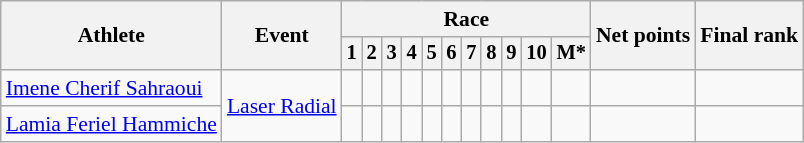<table class="wikitable" style="font-size:90%">
<tr>
<th rowspan="2">Athlete</th>
<th rowspan="2">Event</th>
<th colspan=11>Race</th>
<th rowspan=2>Net points</th>
<th rowspan=2>Final rank</th>
</tr>
<tr style="font-size:95%">
<th>1</th>
<th>2</th>
<th>3</th>
<th>4</th>
<th>5</th>
<th>6</th>
<th>7</th>
<th>8</th>
<th>9</th>
<th>10</th>
<th>M*</th>
</tr>
<tr align=center>
<td align=left><a href='#'>Imene Cherif Sahraoui</a></td>
<td align=left rowspan=2><a href='#'>Laser Radial</a></td>
<td></td>
<td></td>
<td></td>
<td></td>
<td></td>
<td></td>
<td></td>
<td></td>
<td></td>
<td></td>
<td></td>
<td></td>
<td></td>
</tr>
<tr align=center>
<td align=left><a href='#'>Lamia Feriel Hammiche</a></td>
<td></td>
<td></td>
<td></td>
<td></td>
<td></td>
<td></td>
<td></td>
<td></td>
<td></td>
<td></td>
<td></td>
<td></td>
<td></td>
</tr>
</table>
